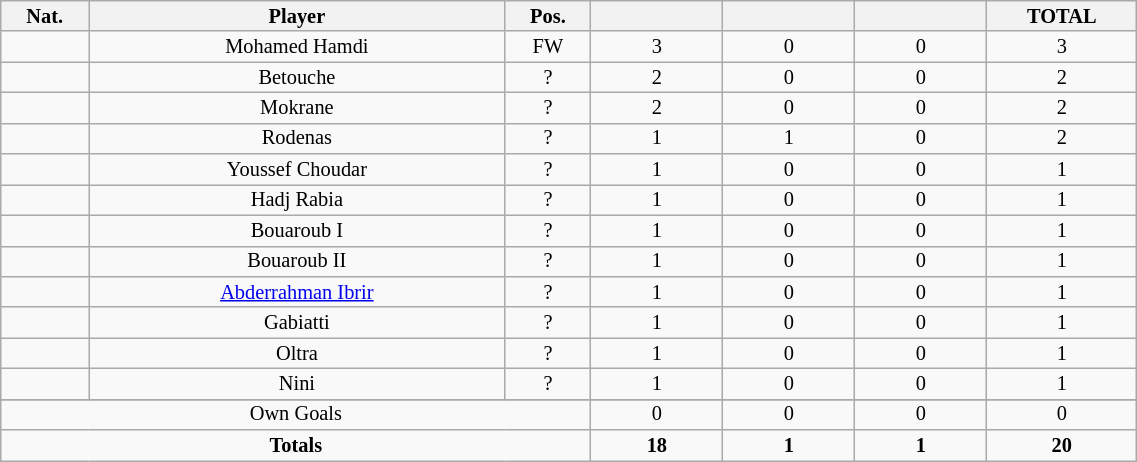<table class="wikitable sortable alternance"  style="font-size:85%; text-align:center; line-height:14px; width:60%;">
<tr>
<th width=10>Nat.</th>
<th width=140>Player</th>
<th width=10>Pos.</th>
<th width=40></th>
<th width=40></th>
<th width=40></th>
<th width=10>TOTAL</th>
</tr>
<tr>
<td></td>
<td>Mohamed Hamdi</td>
<td>FW</td>
<td>3</td>
<td>0</td>
<td>0</td>
<td>3</td>
</tr>
<tr>
<td></td>
<td>Betouche</td>
<td>?</td>
<td>2</td>
<td>0</td>
<td>0</td>
<td>2</td>
</tr>
<tr>
<td></td>
<td>Mokrane</td>
<td>?</td>
<td>2</td>
<td>0</td>
<td>0</td>
<td>2</td>
</tr>
<tr>
<td></td>
<td>Rodenas</td>
<td>?</td>
<td>1</td>
<td>1</td>
<td>0</td>
<td>2</td>
</tr>
<tr>
<td></td>
<td>Youssef Choudar</td>
<td>?</td>
<td>1</td>
<td>0</td>
<td>0</td>
<td>1</td>
</tr>
<tr>
<td></td>
<td>Hadj Rabia</td>
<td>?</td>
<td>1</td>
<td>0</td>
<td>0</td>
<td>1</td>
</tr>
<tr>
<td></td>
<td>Bouaroub I</td>
<td>?</td>
<td>1</td>
<td>0</td>
<td>0</td>
<td>1</td>
</tr>
<tr>
<td></td>
<td>Bouaroub II</td>
<td>?</td>
<td>1</td>
<td>0</td>
<td>0</td>
<td>1</td>
</tr>
<tr>
<td></td>
<td><a href='#'>Abderrahman Ibrir</a></td>
<td>?</td>
<td>1</td>
<td>0</td>
<td>0</td>
<td>1</td>
</tr>
<tr>
<td></td>
<td>Gabiatti</td>
<td>?</td>
<td>1</td>
<td>0</td>
<td>0</td>
<td>1</td>
</tr>
<tr>
<td></td>
<td>Oltra</td>
<td>?</td>
<td>1</td>
<td>0</td>
<td>0</td>
<td>1</td>
</tr>
<tr>
<td></td>
<td>Nini</td>
<td>?</td>
<td>1</td>
<td>0</td>
<td>0</td>
<td>1</td>
</tr>
<tr>
</tr>
<tr class="sortbottom">
<td colspan="3">Own Goals</td>
<td>0</td>
<td>0</td>
<td>0</td>
<td>0</td>
</tr>
<tr class="sortbottom">
<td colspan="3"><strong>Totals</strong></td>
<td><strong>18</strong></td>
<td><strong>1</strong></td>
<td><strong>1</strong></td>
<td><strong>20</strong></td>
</tr>
</table>
